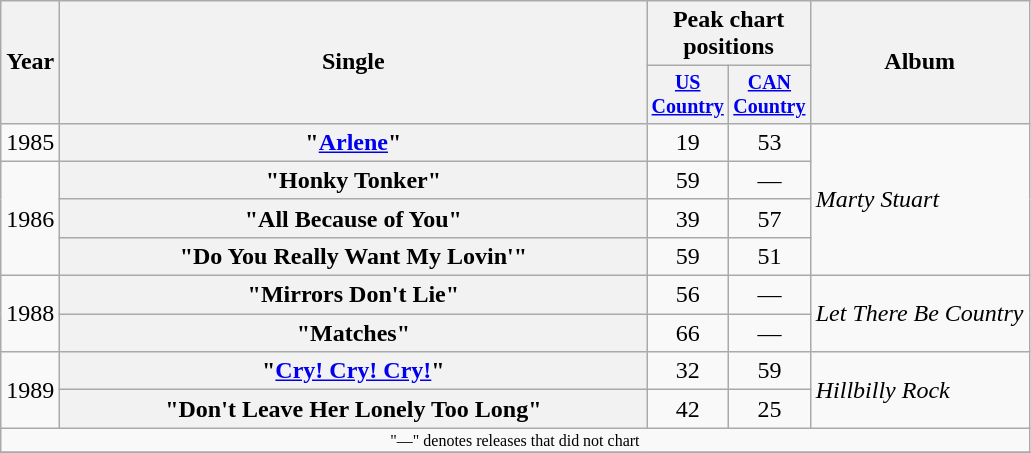<table class="wikitable plainrowheaders" style="text-align:center">
<tr>
<th rowspan="2">Year</th>
<th rowspan="2" style="width:24em;">Single</th>
<th colspan="2">Peak chart<br>positions</th>
<th rowspan="2">Album</th>
</tr>
<tr style="font-size:smaller;">
<th width="45"><a href='#'>US Country</a><br></th>
<th width="45"><a href='#'>CAN Country</a></th>
</tr>
<tr>
<td>1985</td>
<th scope="row">"<a href='#'>Arlene</a>"</th>
<td>19</td>
<td>53</td>
<td align="left" rowspan="4"><em>Marty Stuart</em></td>
</tr>
<tr>
<td rowspan="3">1986</td>
<th scope="row">"Honky Tonker"</th>
<td>59</td>
<td>—</td>
</tr>
<tr>
<th scope="row">"All Because of You"</th>
<td>39</td>
<td>57</td>
</tr>
<tr>
<th scope="row">"Do You Really Want My Lovin'"</th>
<td>59</td>
<td>51</td>
</tr>
<tr>
<td rowspan="2">1988</td>
<th scope="row">"Mirrors Don't Lie"</th>
<td>56</td>
<td>—</td>
<td align="left" rowspan="2"><em>Let There Be Country</em></td>
</tr>
<tr>
<th scope="row">"Matches"</th>
<td>66</td>
<td>—</td>
</tr>
<tr>
<td rowspan="2">1989</td>
<th scope="row">"<a href='#'>Cry! Cry! Cry!</a>"</th>
<td>32</td>
<td>59</td>
<td align="left" rowspan="2"><em>Hillbilly Rock</em></td>
</tr>
<tr>
<th scope="row">"Don't Leave Her Lonely Too Long"</th>
<td>42</td>
<td>25</td>
</tr>
<tr>
<td colspan="5" style="font-size: 8pt">"—" denotes releases that did not chart</td>
</tr>
<tr>
</tr>
</table>
